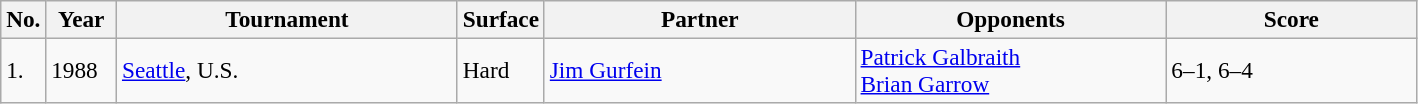<table class="sortable wikitable" style=font-size:97%>
<tr>
<th style="width:20px" class="unsortable">No.</th>
<th style="width:40px">Year</th>
<th style="width:220px">Tournament</th>
<th style="width:50px">Surface</th>
<th style="width:200px">Partner</th>
<th style="width:200px">Opponents</th>
<th style="width:160px" class="unsortable">Score</th>
</tr>
<tr>
<td>1.</td>
<td>1988</td>
<td><a href='#'>Seattle</a>, U.S.</td>
<td>Hard</td>
<td> <a href='#'>Jim Gurfein</a></td>
<td> <a href='#'>Patrick Galbraith</a><br> <a href='#'>Brian Garrow</a></td>
<td>6–1, 6–4</td>
</tr>
</table>
